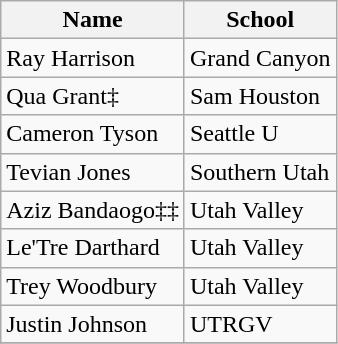<table class="wikitable">
<tr>
<th>Name</th>
<th>School</th>
</tr>
<tr>
<td>Ray Harrison</td>
<td>Grand Canyon</td>
</tr>
<tr>
<td>Qua Grant‡</td>
<td>Sam Houston</td>
</tr>
<tr>
<td>Cameron Tyson</td>
<td>Seattle U</td>
</tr>
<tr>
<td>Tevian Jones</td>
<td>Southern Utah</td>
</tr>
<tr>
<td>Aziz Bandaogo‡‡</td>
<td>Utah Valley</td>
</tr>
<tr>
<td>Le'Tre Darthard</td>
<td>Utah Valley</td>
</tr>
<tr>
<td>Trey Woodbury</td>
<td>Utah Valley</td>
</tr>
<tr>
<td>Justin Johnson</td>
<td>UTRGV</td>
</tr>
<tr>
</tr>
</table>
